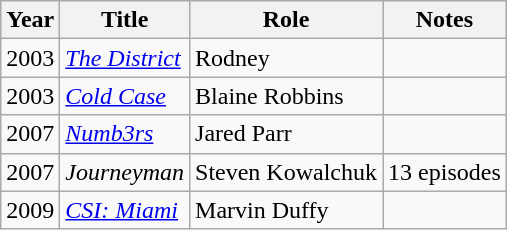<table class="wikitable">
<tr>
<th>Year</th>
<th>Title</th>
<th>Role</th>
<th>Notes</th>
</tr>
<tr>
<td>2003</td>
<td><em><a href='#'>The District</a></em></td>
<td>Rodney</td>
<td></td>
</tr>
<tr>
<td>2003</td>
<td><em><a href='#'>Cold Case</a></em></td>
<td>Blaine Robbins</td>
<td></td>
</tr>
<tr>
<td>2007</td>
<td><em><a href='#'>Numb3rs</a></em></td>
<td>Jared Parr</td>
<td></td>
</tr>
<tr>
<td>2007</td>
<td><em>Journeyman</em></td>
<td>Steven Kowalchuk</td>
<td>13 episodes</td>
</tr>
<tr>
<td>2009</td>
<td><em><a href='#'>CSI: Miami</a></em></td>
<td>Marvin Duffy</td>
<td></td>
</tr>
</table>
